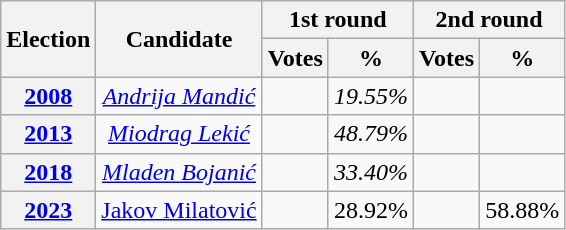<table class=wikitable style=text-align:center>
<tr>
<th rowspan=2>Election</th>
<th rowspan=2>Candidate</th>
<th colspan=2>1st round</th>
<th colspan=2>2nd round</th>
</tr>
<tr>
<th>Votes</th>
<th>%</th>
<th>Votes</th>
<th>%</th>
</tr>
<tr>
<th><a href='#'>2008</a></th>
<td><em><a href='#'>Andrija Mandić</a></em></td>
<td></td>
<td><em>19.55%</em></td>
<td></td>
<td></td>
</tr>
<tr>
<th><a href='#'>2013</a></th>
<td><em><a href='#'>Miodrag Lekić</a></em></td>
<td></td>
<td><em>48.79%</em></td>
<td></td>
<td></td>
</tr>
<tr>
<th><a href='#'>2018</a></th>
<td><em><a href='#'>Mladen Bojanić</a></em></td>
<td></td>
<td><em>33.40%</em></td>
<td></td>
<td></td>
</tr>
<tr>
<th><a href='#'>2023</a></th>
<td><a href='#'>Jakov Milatović</a></td>
<td></td>
<td>28.92%</td>
<td></td>
<td>58.88%</td>
</tr>
</table>
